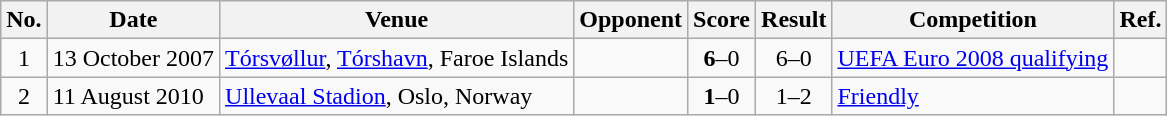<table class="wikitable" align=center>
<tr>
<th>No.</th>
<th>Date</th>
<th>Venue</th>
<th>Opponent</th>
<th>Score</th>
<th>Result</th>
<th>Competition</th>
<th>Ref.</th>
</tr>
<tr>
<td align="center">1</td>
<td>13 October 2007</td>
<td><a href='#'>Tórsvøllur</a>, <a href='#'>Tórshavn</a>, Faroe Islands</td>
<td></td>
<td align="center"><strong>6</strong>–0</td>
<td align="center">6–0</td>
<td><a href='#'>UEFA Euro 2008 qualifying</a></td>
<td></td>
</tr>
<tr>
<td align="center">2</td>
<td>11 August 2010</td>
<td><a href='#'>Ullevaal Stadion</a>, Oslo, Norway</td>
<td></td>
<td align="center"><strong>1</strong>–0</td>
<td align="center">1–2</td>
<td><a href='#'>Friendly</a></td>
<td></td>
</tr>
</table>
